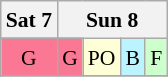<table class="wikitable" style="margin:0.5em auto; font-size:90%; line-height:1.25em; text-align:center">
<tr>
<th>Sat 7</th>
<th colspan="4">Sun 8</th>
</tr>
<tr>
<td bgcolor="#FA7894">G</td>
<td bgcolor="#FA7894">G</td>
<td bgcolor="#FFFFD7">PO</td>
<td bgcolor="#BBF3FF">B</td>
<td bgcolor="#ccffcc">F</td>
</tr>
<tr>
</tr>
</table>
